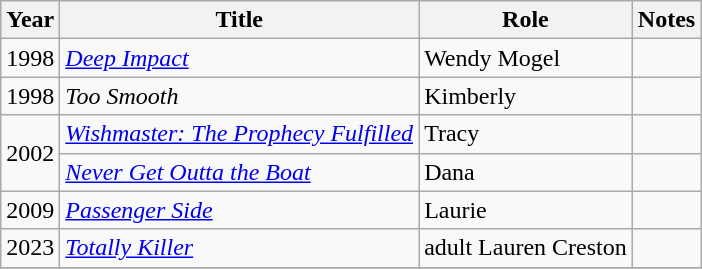<table class="wikitable sortable">
<tr>
<th>Year</th>
<th>Title</th>
<th>Role</th>
<th class="unsortable">Notes</th>
</tr>
<tr>
<td>1998</td>
<td><a href='#'><em>Deep Impact</em></a></td>
<td>Wendy Mogel</td>
<td></td>
</tr>
<tr>
<td>1998</td>
<td><em>Too Smooth</em></td>
<td>Kimberly</td>
<td></td>
</tr>
<tr>
<td rowspan="2">2002</td>
<td><em><a href='#'>Wishmaster: The Prophecy Fulfilled</a></em></td>
<td>Tracy</td>
<td></td>
</tr>
<tr>
<td><em><a href='#'>Never Get Outta the Boat</a></em></td>
<td>Dana</td>
<td></td>
</tr>
<tr>
<td>2009</td>
<td><em><a href='#'>Passenger Side</a></em></td>
<td>Laurie</td>
<td></td>
</tr>
<tr>
<td>2023</td>
<td><em><a href='#'>Totally Killer</a></em></td>
<td>adult Lauren Creston</td>
<td></td>
</tr>
<tr>
</tr>
</table>
